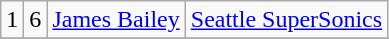<table class="wikitable">
<tr align="center" bgcolor="">
<td>1</td>
<td>6</td>
<td><a href='#'>James Bailey</a></td>
<td><a href='#'>Seattle SuperSonics</a></td>
</tr>
<tr align="center" bgcolor="">
</tr>
</table>
